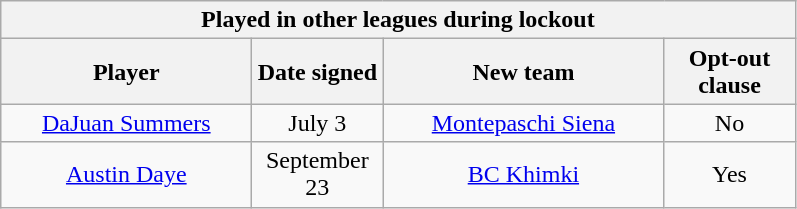<table class="wikitable" style="text-align:center">
<tr>
<th colspan=4>Played in other leagues during lockout</th>
</tr>
<tr>
<th style="width:160px">Player</th>
<th style="width:80px">Date signed</th>
<th style="width:180px">New team</th>
<th style="width:80px">Opt-out clause</th>
</tr>
<tr>
<td><a href='#'>DaJuan Summers</a></td>
<td>July 3</td>
<td><a href='#'>Montepaschi Siena</a> </td>
<td>No</td>
</tr>
<tr>
<td><a href='#'>Austin Daye</a></td>
<td>September 23</td>
<td><a href='#'>BC Khimki</a> </td>
<td>Yes</td>
</tr>
</table>
